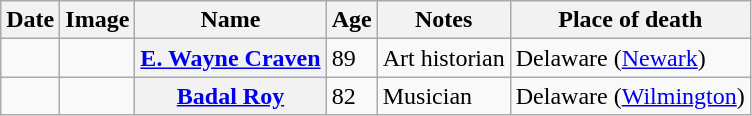<table class="wikitable sortable plainrowheaders">
<tr valign=bottom>
<th scope="col">Date</th>
<th scope="col">Image</th>
<th scope="col">Name</th>
<th scope="col">Age</th>
<th scope="col">Notes</th>
<th scope="col">Place of death</th>
</tr>
<tr>
<td></td>
<td></td>
<th scope="row"><a href='#'>E. Wayne Craven</a></th>
<td>89</td>
<td>Art historian</td>
<td>Delaware (<a href='#'>Newark</a>)</td>
</tr>
<tr>
<td></td>
<td></td>
<th scope="row"><a href='#'>Badal Roy</a></th>
<td>82</td>
<td>Musician</td>
<td>Delaware (<a href='#'>Wilmington</a>)</td>
</tr>
</table>
